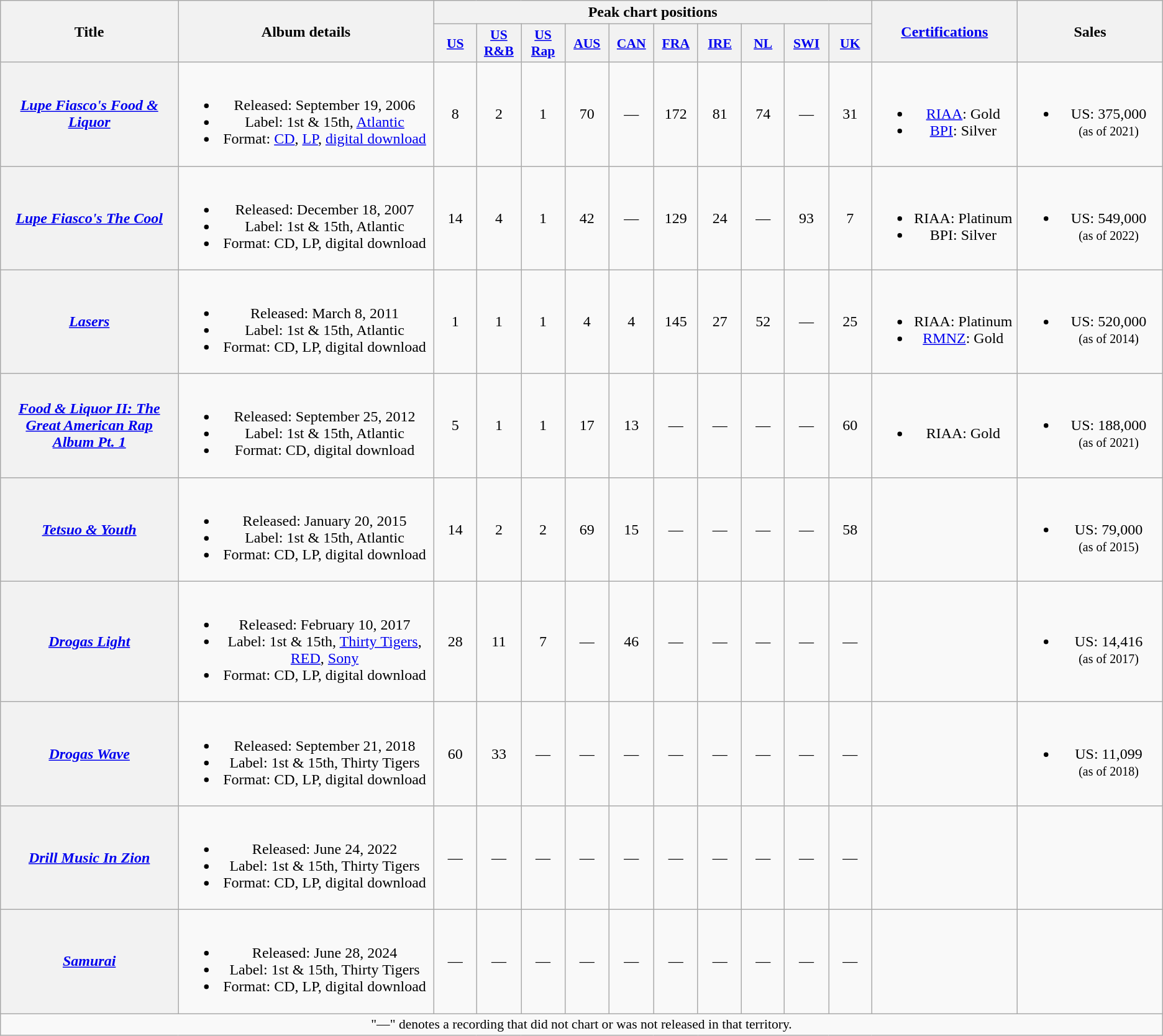<table class="wikitable plainrowheaders" style="text-align:center;">
<tr>
<th scope="col" rowspan="2" style="width:13em;">Title</th>
<th scope="col" rowspan="2" style="width:18em;">Album details</th>
<th scope="col" colspan="10">Peak chart positions</th>
<th scope="col" rowspan="2" style="width:10em;"><a href='#'>Certifications</a></th>
<th scope="col" rowspan="2" style="width:10em;">Sales</th>
</tr>
<tr>
<th style="width:3em;font-size:90%;"><a href='#'>US</a><br></th>
<th style="width:3em;font-size:90%;"><a href='#'>US R&B</a><br></th>
<th style="width:3em;font-size:90%;"><a href='#'>US Rap</a><br></th>
<th style="width:3em;font-size:90%;"><a href='#'>AUS</a><br></th>
<th style="width:3em;font-size:90%;"><a href='#'>CAN</a><br></th>
<th style="width:3em;font-size:90%;"><a href='#'>FRA</a><br></th>
<th style="width:3em;font-size:90%;"><a href='#'>IRE</a><br></th>
<th style="width:3em;font-size:90%;"><a href='#'>NL</a><br></th>
<th style="width:3em;font-size:90%;"><a href='#'>SWI</a><br></th>
<th style="width:3em;font-size:90%;"><a href='#'>UK</a><br></th>
</tr>
<tr>
<th scope="row"><em><a href='#'>Lupe Fiasco's Food & Liquor</a></em></th>
<td><br><ul><li>Released: September 19, 2006</li><li>Label: 1st & 15th, <a href='#'>Atlantic</a></li><li>Format: <a href='#'>CD</a>, <a href='#'>LP</a>, <a href='#'>digital download</a></li></ul></td>
<td>8</td>
<td>2</td>
<td>1</td>
<td>70</td>
<td>—</td>
<td>172</td>
<td>81</td>
<td>74</td>
<td>—</td>
<td>31</td>
<td><br><ul><li><a href='#'>RIAA</a>: Gold</li><li><a href='#'>BPI</a>: Silver</li></ul></td>
<td><br><ul><li>US: 375,000<br><small>(as of 2021)</small></li></ul></td>
</tr>
<tr>
<th scope="row"><em><a href='#'>Lupe Fiasco's The Cool</a></em></th>
<td><br><ul><li>Released: December 18, 2007</li><li>Label: 1st & 15th, Atlantic</li><li>Format: CD, LP, digital download</li></ul></td>
<td>14</td>
<td>4</td>
<td>1</td>
<td>42</td>
<td>—</td>
<td>129</td>
<td>24</td>
<td>—</td>
<td>93</td>
<td>7</td>
<td><br><ul><li>RIAA: Platinum</li><li>BPI: Silver</li></ul></td>
<td><br><ul><li>US: 549,000<br><small>(as of 2022)</small></li></ul></td>
</tr>
<tr>
<th scope="row"><em><a href='#'>Lasers</a></em></th>
<td><br><ul><li>Released: March 8, 2011</li><li>Label: 1st & 15th, Atlantic</li><li>Format: CD, LP, digital download</li></ul></td>
<td>1</td>
<td>1</td>
<td>1</td>
<td>4</td>
<td>4</td>
<td>145</td>
<td>27</td>
<td>52</td>
<td>—</td>
<td>25</td>
<td><br><ul><li>RIAA: Platinum</li><li><a href='#'>RMNZ</a>: Gold</li></ul></td>
<td><br><ul><li>US: 520,000<br><small>(as of 2014)</small></li></ul></td>
</tr>
<tr>
<th scope="row"><em><a href='#'>Food & Liquor II: The Great American Rap Album Pt. 1</a></em></th>
<td><br><ul><li>Released: September 25, 2012</li><li>Label: 1st & 15th, Atlantic</li><li>Format: CD, digital download</li></ul></td>
<td>5</td>
<td>1</td>
<td>1</td>
<td>17</td>
<td>13</td>
<td>—</td>
<td>—</td>
<td>—</td>
<td>—</td>
<td>60</td>
<td><br><ul><li>RIAA: Gold</li></ul></td>
<td><br><ul><li>US: 188,000<br><small>(as of 2021)</small></li></ul></td>
</tr>
<tr>
<th scope="row"><em><a href='#'>Tetsuo & Youth</a></em></th>
<td><br><ul><li>Released: January 20, 2015</li><li>Label: 1st & 15th, Atlantic</li><li>Format: CD, LP, digital download</li></ul></td>
<td>14</td>
<td>2</td>
<td>2</td>
<td>69</td>
<td>15</td>
<td>—</td>
<td>—</td>
<td>—</td>
<td>—</td>
<td>58</td>
<td></td>
<td><br><ul><li>US: 79,000<br><small>(as of 2015)</small></li></ul></td>
</tr>
<tr>
<th scope="row"><em><a href='#'>Drogas Light</a></em></th>
<td><br><ul><li>Released: February 10, 2017</li><li>Label: 1st & 15th, <a href='#'>Thirty Tigers</a>, <a href='#'>RED</a>, <a href='#'>Sony</a></li><li>Format: CD, LP, digital download</li></ul></td>
<td>28</td>
<td>11</td>
<td>7</td>
<td>—</td>
<td>46</td>
<td>—</td>
<td>—</td>
<td>—</td>
<td>—</td>
<td>—</td>
<td></td>
<td><br><ul><li>US: 14,416<br><small>(as of 2017)</small></li></ul></td>
</tr>
<tr>
<th scope="row"><em><a href='#'>Drogas Wave</a></em></th>
<td><br><ul><li>Released: September 21, 2018</li><li>Label: 1st & 15th, Thirty Tigers</li><li>Format: CD, LP, digital download</li></ul></td>
<td>60</td>
<td>33</td>
<td>—</td>
<td>—</td>
<td>—</td>
<td>—</td>
<td>—</td>
<td>—</td>
<td>—</td>
<td>—</td>
<td></td>
<td><br><ul><li>US: 11,099<br><small>(as of 2018)</small></li></ul></td>
</tr>
<tr>
<th scope="row"><em><a href='#'>Drill Music In Zion</a></em></th>
<td><br><ul><li>Released: June 24, 2022</li><li>Label: 1st & 15th, Thirty Tigers</li><li>Format: CD, LP, digital download</li></ul></td>
<td>—</td>
<td>—</td>
<td>—</td>
<td>—</td>
<td>—</td>
<td>—</td>
<td>—</td>
<td>—</td>
<td>—</td>
<td>—</td>
<td></td>
<td></td>
</tr>
<tr>
<th scope="row"><em><a href='#'>Samurai</a></em></th>
<td><br><ul><li>Released: June 28, 2024</li><li>Label: 1st & 15th, Thirty Tigers</li><li>Format: CD, LP, digital download</li></ul></td>
<td>—</td>
<td>—</td>
<td>—</td>
<td>—</td>
<td>—</td>
<td>—</td>
<td>—</td>
<td>—</td>
<td>—</td>
<td>—</td>
<td></td>
<td></td>
</tr>
<tr>
<td colspan="14" style="font-size:90%">"—" denotes a recording that did not chart or was not released in that territory.</td>
</tr>
</table>
